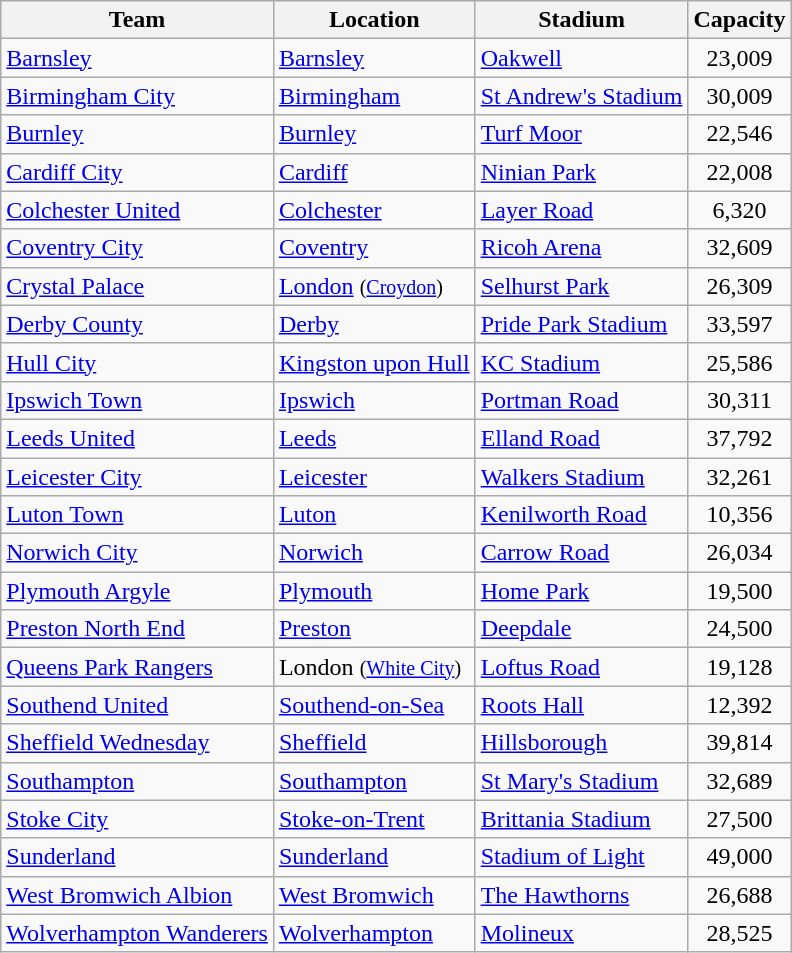<table class="wikitable sortable">
<tr>
<th>Team</th>
<th>Location</th>
<th>Stadium</th>
<th>Capacity</th>
</tr>
<tr>
<td><a href='#'>Barnsley</a></td>
<td><a href='#'>Barnsley</a></td>
<td><a href='#'>Oakwell</a></td>
<td align="center">23,009</td>
</tr>
<tr>
<td><a href='#'>Birmingham City</a></td>
<td><a href='#'>Birmingham</a></td>
<td><a href='#'>St Andrew's Stadium</a></td>
<td align="center">30,009</td>
</tr>
<tr>
<td><a href='#'>Burnley</a></td>
<td><a href='#'>Burnley</a></td>
<td><a href='#'>Turf Moor</a></td>
<td align="center">22,546</td>
</tr>
<tr>
<td><a href='#'>Cardiff City</a></td>
<td><a href='#'>Cardiff</a></td>
<td><a href='#'>Ninian Park</a></td>
<td align="center">22,008</td>
</tr>
<tr>
<td><a href='#'>Colchester United</a></td>
<td><a href='#'>Colchester</a></td>
<td><a href='#'>Layer Road</a></td>
<td align="center">6,320</td>
</tr>
<tr>
<td><a href='#'>Coventry City</a></td>
<td><a href='#'>Coventry</a></td>
<td><a href='#'>Ricoh Arena</a></td>
<td align="center">32,609</td>
</tr>
<tr>
<td><a href='#'>Crystal Palace</a></td>
<td><a href='#'>London</a> <small>(<a href='#'>Croydon</a>)</small></td>
<td><a href='#'>Selhurst Park</a></td>
<td align="center">26,309</td>
</tr>
<tr>
<td><a href='#'>Derby County</a></td>
<td><a href='#'>Derby</a></td>
<td><a href='#'>Pride Park Stadium</a></td>
<td align="center">33,597</td>
</tr>
<tr>
<td><a href='#'>Hull City</a></td>
<td><a href='#'>Kingston upon Hull</a></td>
<td><a href='#'>KC Stadium</a></td>
<td align="center">25,586</td>
</tr>
<tr>
<td><a href='#'>Ipswich Town</a></td>
<td><a href='#'>Ipswich</a></td>
<td><a href='#'>Portman Road</a></td>
<td align="center">30,311</td>
</tr>
<tr>
<td><a href='#'>Leeds United</a></td>
<td><a href='#'>Leeds</a></td>
<td><a href='#'>Elland Road</a></td>
<td align="center">37,792</td>
</tr>
<tr>
<td><a href='#'>Leicester City</a></td>
<td><a href='#'>Leicester</a></td>
<td><a href='#'>Walkers Stadium</a></td>
<td align="center">32,261</td>
</tr>
<tr>
<td><a href='#'>Luton Town</a></td>
<td><a href='#'>Luton</a></td>
<td><a href='#'>Kenilworth Road</a></td>
<td align="center">10,356</td>
</tr>
<tr>
<td><a href='#'>Norwich City</a></td>
<td><a href='#'>Norwich</a></td>
<td><a href='#'>Carrow Road</a></td>
<td align="center">26,034</td>
</tr>
<tr>
<td><a href='#'>Plymouth Argyle</a></td>
<td><a href='#'>Plymouth</a></td>
<td><a href='#'>Home Park</a></td>
<td align="center">19,500</td>
</tr>
<tr>
<td><a href='#'>Preston North End</a></td>
<td><a href='#'>Preston</a></td>
<td><a href='#'>Deepdale</a></td>
<td align="center">24,500</td>
</tr>
<tr>
<td><a href='#'>Queens Park Rangers</a></td>
<td>London <small>(<a href='#'>White City</a>)</small></td>
<td><a href='#'>Loftus Road</a></td>
<td align="center">19,128</td>
</tr>
<tr>
<td><a href='#'>Southend United</a></td>
<td><a href='#'>Southend-on-Sea</a></td>
<td><a href='#'>Roots Hall</a></td>
<td align="center">12,392</td>
</tr>
<tr>
<td><a href='#'>Sheffield Wednesday</a></td>
<td><a href='#'>Sheffield</a></td>
<td><a href='#'>Hillsborough</a></td>
<td align="center">39,814</td>
</tr>
<tr>
<td><a href='#'>Southampton</a></td>
<td><a href='#'>Southampton</a></td>
<td><a href='#'>St Mary's Stadium</a></td>
<td align="center">32,689</td>
</tr>
<tr>
<td><a href='#'>Stoke City</a></td>
<td><a href='#'>Stoke-on-Trent</a></td>
<td><a href='#'>Brittania Stadium</a></td>
<td align="center">27,500</td>
</tr>
<tr>
<td><a href='#'>Sunderland</a></td>
<td><a href='#'>Sunderland</a></td>
<td><a href='#'>Stadium of Light</a></td>
<td align="center">49,000</td>
</tr>
<tr>
<td><a href='#'>West Bromwich Albion</a></td>
<td><a href='#'>West Bromwich</a></td>
<td><a href='#'>The Hawthorns</a></td>
<td align="center">26,688</td>
</tr>
<tr>
<td><a href='#'>Wolverhampton Wanderers</a></td>
<td><a href='#'>Wolverhampton</a></td>
<td><a href='#'>Molineux</a></td>
<td align="center">28,525</td>
</tr>
</table>
